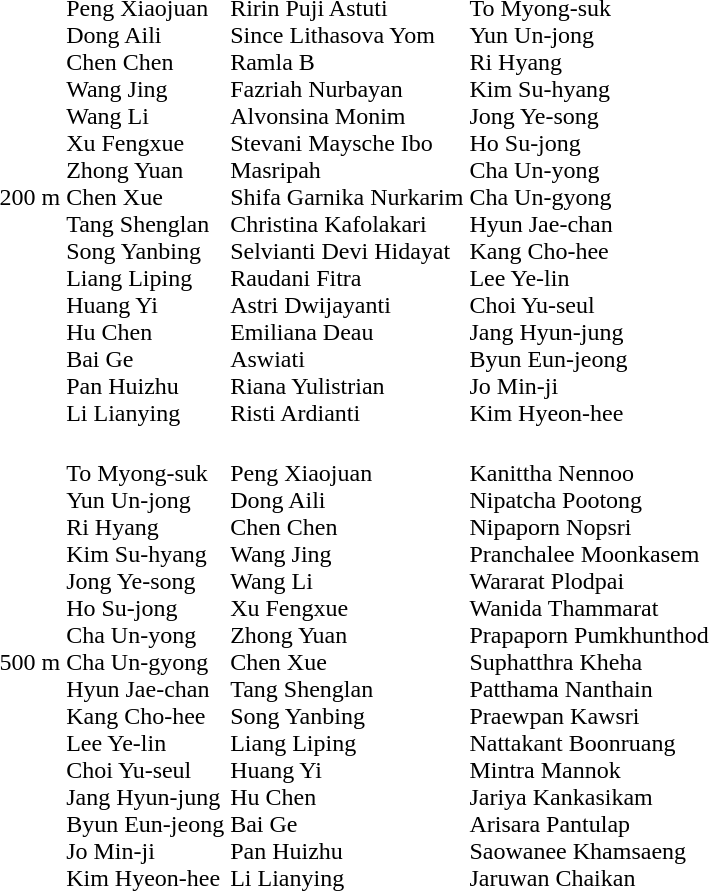<table>
<tr>
<td>200 m<br></td>
<td><br>Peng Xiaojuan<br>Dong Aili<br>Chen Chen<br>Wang Jing<br>Wang Li<br>Xu Fengxue<br>Zhong Yuan<br>Chen Xue<br>Tang Shenglan<br>Song Yanbing<br>Liang Liping<br>Huang Yi<br>Hu Chen<br>Bai Ge<br>Pan Huizhu<br>Li Lianying</td>
<td><br>Ririn Puji Astuti<br>Since Lithasova Yom<br>Ramla B<br>Fazriah Nurbayan<br>Alvonsina Monim<br>Stevani Maysche Ibo<br>Masripah<br>Shifa Garnika Nurkarim<br>Christina Kafolakari<br>Selvianti Devi Hidayat<br>Raudani Fitra<br>Astri Dwijayanti<br>Emiliana Deau<br>Aswiati<br>Riana Yulistrian<br>Risti Ardianti</td>
<td><br>To Myong-suk<br>Yun Un-jong<br>Ri Hyang<br>Kim Su-hyang<br>Jong Ye-song<br>Ho Su-jong<br>Cha Un-yong<br>Cha Un-gyong<br>Hyun Jae-chan<br>Kang Cho-hee<br>Lee Ye-lin<br>Choi Yu-seul<br>Jang Hyun-jung<br>Byun Eun-jeong<br>Jo Min-ji<br>Kim Hyeon-hee</td>
</tr>
<tr>
<td>500 m<br></td>
<td><br>To Myong-suk<br>Yun Un-jong<br>Ri Hyang<br>Kim Su-hyang<br>Jong Ye-song<br>Ho Su-jong<br>Cha Un-yong<br>Cha Un-gyong<br>Hyun Jae-chan<br>Kang Cho-hee<br>Lee Ye-lin<br>Choi Yu-seul<br>Jang Hyun-jung<br>Byun Eun-jeong<br>Jo Min-ji<br>Kim Hyeon-hee</td>
<td><br>Peng Xiaojuan<br>Dong Aili<br>Chen Chen<br>Wang Jing<br>Wang Li<br>Xu Fengxue<br>Zhong Yuan<br>Chen Xue<br>Tang Shenglan<br>Song Yanbing<br>Liang Liping<br>Huang Yi<br>Hu Chen<br>Bai Ge<br>Pan Huizhu<br>Li Lianying</td>
<td><br>Kanittha Nennoo<br>Nipatcha Pootong<br>Nipaporn Nopsri<br>Pranchalee Moonkasem<br>Wararat Plodpai<br>Wanida Thammarat<br>Prapaporn Pumkhunthod<br>Suphatthra Kheha<br>Patthama Nanthain<br>Praewpan Kawsri<br>Nattakant Boonruang<br>Mintra Mannok<br>Jariya Kankasikam<br>Arisara Pantulap<br>Saowanee Khamsaeng<br>Jaruwan Chaikan</td>
</tr>
</table>
